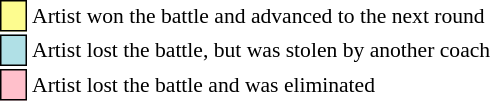<table class="toccolours" style="font-size: 90%; white-space: nowrap;">
<tr>
<td style="background-color:#fdfc8f; border: 1px solid black">    </td>
<td>Artist won the battle and advanced to the next round</td>
</tr>
<tr>
<td style="background-color:#b0e0e6; border: 1px solid black">    </td>
<td>Artist lost the battle, but was stolen by another coach</td>
</tr>
<tr>
<td style="background-color:pink; border: 1px solid black">    </td>
<td>Artist lost the battle and was eliminated</td>
</tr>
</table>
